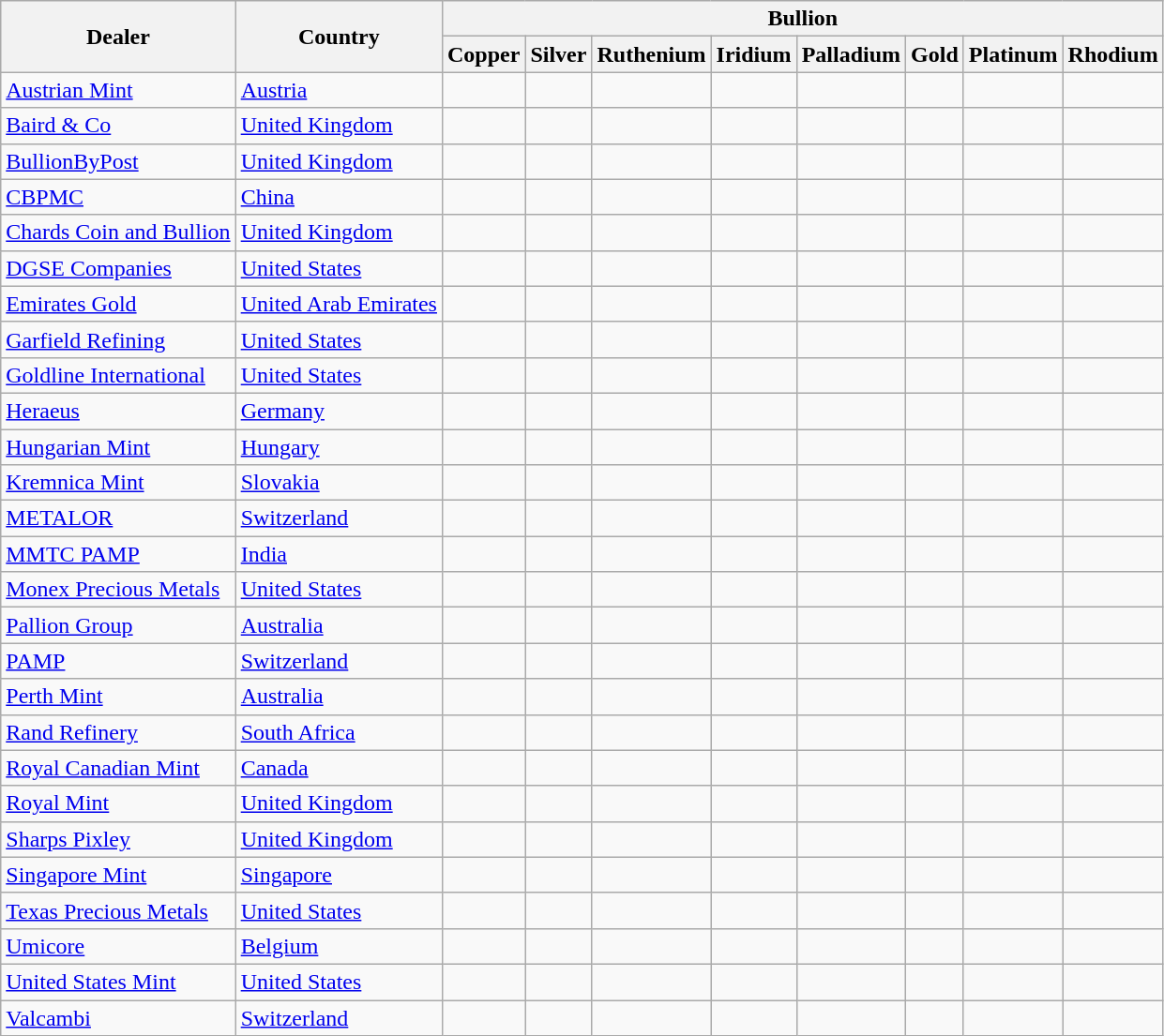<table class="wikitable sortable">
<tr>
<th rowspan="2">Dealer</th>
<th rowspan="2">Country</th>
<th colspan="8">Bullion</th>
</tr>
<tr>
<th>Copper<br></th>
<th>Silver<br></th>
<th>Ruthenium<br></th>
<th>Iridium<br></th>
<th>Palladium<br></th>
<th>Gold<br></th>
<th>Platinum<br></th>
<th>Rhodium<br></th>
</tr>
<tr>
<td><a href='#'>Austrian Mint</a></td>
<td> <a href='#'>Austria</a></td>
<td></td>
<td></td>
<td></td>
<td></td>
<td></td>
<td></td>
<td></td>
<td></td>
</tr>
<tr>
<td><a href='#'>Baird & Co</a></td>
<td> <a href='#'>United Kingdom</a></td>
<td></td>
<td></td>
<td></td>
<td></td>
<td></td>
<td></td>
<td></td>
<td></td>
</tr>
<tr>
<td><a href='#'>BullionByPost</a></td>
<td> <a href='#'>United Kingdom</a></td>
<td></td>
<td></td>
<td></td>
<td></td>
<td></td>
<td></td>
<td></td>
<td></td>
</tr>
<tr>
<td><a href='#'>CBPMC</a></td>
<td> <a href='#'>China</a></td>
<td></td>
<td></td>
<td></td>
<td></td>
<td></td>
<td></td>
<td></td>
<td></td>
</tr>
<tr>
<td><a href='#'>Chards Coin and Bullion</a></td>
<td> <a href='#'>United Kingdom</a></td>
<td></td>
<td></td>
<td></td>
<td></td>
<td></td>
<td></td>
<td></td>
<td></td>
</tr>
<tr>
<td><a href='#'>DGSE Companies</a></td>
<td> <a href='#'>United States</a></td>
<td></td>
<td></td>
<td></td>
<td></td>
<td></td>
<td></td>
<td></td>
<td></td>
</tr>
<tr>
<td><a href='#'>Emirates Gold</a></td>
<td> <a href='#'>United Arab Emirates</a></td>
<td></td>
<td></td>
<td></td>
<td></td>
<td></td>
<td></td>
<td></td>
<td></td>
</tr>
<tr>
<td><a href='#'>Garfield Refining</a></td>
<td> <a href='#'>United States</a></td>
<td></td>
<td></td>
<td></td>
<td></td>
<td></td>
<td></td>
<td></td>
<td></td>
</tr>
<tr>
<td><a href='#'>Goldline International</a></td>
<td> <a href='#'>United States</a></td>
<td></td>
<td></td>
<td></td>
<td></td>
<td></td>
<td></td>
<td></td>
<td></td>
</tr>
<tr>
<td><a href='#'>Heraeus</a></td>
<td> <a href='#'>Germany</a></td>
<td></td>
<td></td>
<td></td>
<td></td>
<td></td>
<td></td>
<td></td>
<td></td>
</tr>
<tr>
<td><a href='#'>Hungarian Mint</a></td>
<td> <a href='#'>Hungary</a></td>
<td></td>
<td></td>
<td></td>
<td></td>
<td></td>
<td></td>
<td></td>
<td></td>
</tr>
<tr>
<td><a href='#'>Kremnica Mint</a></td>
<td> <a href='#'>Slovakia</a></td>
<td></td>
<td></td>
<td></td>
<td></td>
<td></td>
<td></td>
<td></td>
<td></td>
</tr>
<tr>
<td><a href='#'>METALOR</a></td>
<td> <a href='#'>Switzerland</a></td>
<td></td>
<td></td>
<td></td>
<td></td>
<td></td>
<td></td>
<td></td>
<td></td>
</tr>
<tr>
<td><a href='#'>MMTC PAMP</a></td>
<td> <a href='#'>India</a></td>
<td></td>
<td></td>
<td></td>
<td></td>
<td></td>
<td></td>
<td></td>
<td></td>
</tr>
<tr>
<td><a href='#'>Monex Precious Metals</a></td>
<td> <a href='#'>United States</a></td>
<td></td>
<td></td>
<td></td>
<td></td>
<td></td>
<td></td>
<td></td>
<td></td>
</tr>
<tr>
<td><a href='#'>Pallion Group</a></td>
<td> <a href='#'>Australia</a></td>
<td></td>
<td></td>
<td></td>
<td></td>
<td></td>
<td></td>
<td></td>
<td></td>
</tr>
<tr>
<td><a href='#'>PAMP</a></td>
<td> <a href='#'>Switzerland</a></td>
<td></td>
<td></td>
<td></td>
<td></td>
<td></td>
<td></td>
<td></td>
<td></td>
</tr>
<tr>
<td><a href='#'>Perth Mint</a></td>
<td> <a href='#'>Australia</a></td>
<td></td>
<td></td>
<td></td>
<td></td>
<td></td>
<td></td>
<td></td>
<td></td>
</tr>
<tr>
<td><a href='#'>Rand Refinery</a></td>
<td> <a href='#'>South Africa</a></td>
<td></td>
<td></td>
<td></td>
<td></td>
<td></td>
<td></td>
<td></td>
<td></td>
</tr>
<tr>
<td><a href='#'>Royal Canadian Mint</a></td>
<td> <a href='#'>Canada</a></td>
<td></td>
<td></td>
<td></td>
<td></td>
<td></td>
<td></td>
<td></td>
<td></td>
</tr>
<tr>
<td><a href='#'>Royal Mint</a></td>
<td> <a href='#'>United Kingdom</a></td>
<td></td>
<td></td>
<td></td>
<td></td>
<td></td>
<td></td>
<td></td>
<td></td>
</tr>
<tr>
<td><a href='#'>Sharps Pixley</a></td>
<td> <a href='#'>United Kingdom</a></td>
<td></td>
<td></td>
<td></td>
<td></td>
<td></td>
<td></td>
<td></td>
<td></td>
</tr>
<tr>
<td><a href='#'>Singapore Mint</a></td>
<td> <a href='#'>Singapore</a></td>
<td></td>
<td></td>
<td></td>
<td></td>
<td></td>
<td></td>
<td></td>
<td></td>
</tr>
<tr>
<td><a href='#'>Texas Precious Metals</a></td>
<td> <a href='#'>United States</a></td>
<td></td>
<td></td>
<td></td>
<td></td>
<td></td>
<td></td>
<td></td>
<td></td>
</tr>
<tr>
<td><a href='#'>Umicore</a></td>
<td> <a href='#'>Belgium</a></td>
<td></td>
<td></td>
<td></td>
<td></td>
<td></td>
<td></td>
<td></td>
<td></td>
</tr>
<tr>
<td><a href='#'>United States Mint</a></td>
<td> <a href='#'>United States</a></td>
<td></td>
<td></td>
<td></td>
<td></td>
<td></td>
<td></td>
<td></td>
<td></td>
</tr>
<tr>
<td><a href='#'>Valcambi</a></td>
<td> <a href='#'>Switzerland</a></td>
<td></td>
<td></td>
<td></td>
<td></td>
<td></td>
<td></td>
<td></td>
<td></td>
</tr>
</table>
